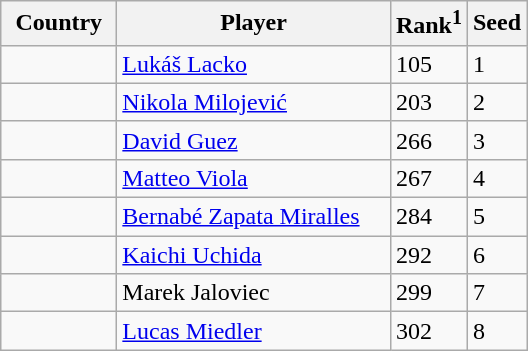<table class="sortable wikitable">
<tr>
<th width="70">Country</th>
<th width="175">Player</th>
<th>Rank<sup>1</sup></th>
<th>Seed</th>
</tr>
<tr>
<td></td>
<td><a href='#'>Lukáš Lacko</a></td>
<td>105</td>
<td>1</td>
</tr>
<tr>
<td></td>
<td><a href='#'>Nikola Milojević</a></td>
<td>203</td>
<td>2</td>
</tr>
<tr>
<td></td>
<td><a href='#'>David Guez</a></td>
<td>266</td>
<td>3</td>
</tr>
<tr>
<td></td>
<td><a href='#'>Matteo Viola</a></td>
<td>267</td>
<td>4</td>
</tr>
<tr>
<td></td>
<td><a href='#'>Bernabé Zapata Miralles</a></td>
<td>284</td>
<td>5</td>
</tr>
<tr>
<td></td>
<td><a href='#'>Kaichi Uchida</a></td>
<td>292</td>
<td>6</td>
</tr>
<tr>
<td></td>
<td>Marek Jaloviec</td>
<td>299</td>
<td>7</td>
</tr>
<tr>
<td></td>
<td><a href='#'>Lucas Miedler</a></td>
<td>302</td>
<td>8</td>
</tr>
</table>
